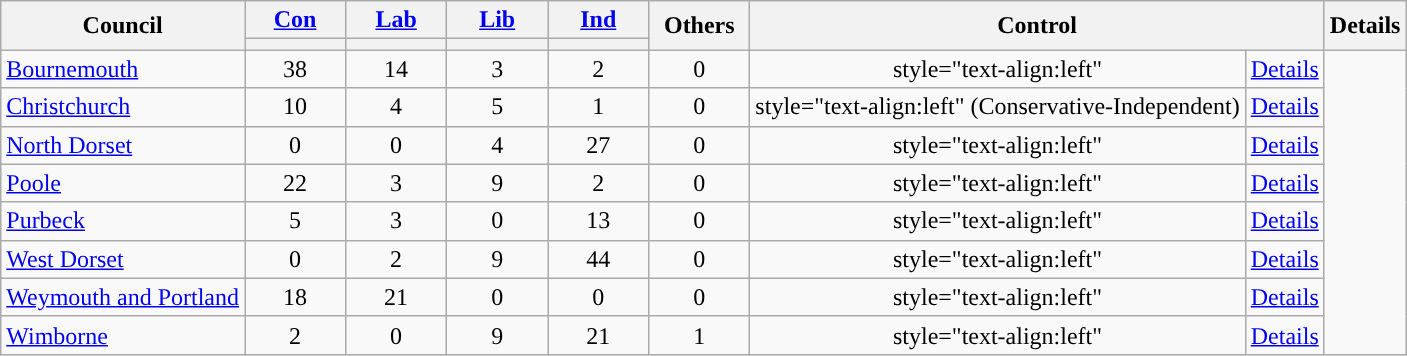<table class="wikitable" style="text-align:center;">
<tr>
<th rowspan=2>Council</th>
<th style="width:60px;"><a href='#'>Con</a></th>
<th style="width:60px;"><a href='#'>Lab</a></th>
<th style="width:60px;"><a href='#'>Lib</a></th>
<th style="width:60px;"><a href='#'>Ind</a></th>
<th style="width:60px;" rowspan=2>Others</th>
<th rowspan=2 colspan=2>Control</th>
<th rowspan=2>Details</th>
</tr>
<tr>
<th style="background:"></th>
<th style="background:"></th>
<th style="background:"></th>
<th style="background:"></th>
</tr>
<tr>
<td style="text-align:left"><a href='#'>Bournemouth</a></td>
<td>38</td>
<td>14</td>
<td>3</td>
<td>2</td>
<td>0</td>
<td>style="text-align:left" </td>
<td style="text-align:left"><a href='#'>Details</a></td>
</tr>
<tr>
<td style="text-align:left"><a href='#'>Christchurch</a></td>
<td>10</td>
<td>4</td>
<td>5</td>
<td>1</td>
<td>0</td>
<td>style="text-align:left"  (Conservative-Independent)</td>
<td style="text-align:left"><a href='#'>Details</a></td>
</tr>
<tr>
<td style="text-align:left"><a href='#'>North Dorset</a></td>
<td>0</td>
<td>0</td>
<td>4</td>
<td>27</td>
<td>0</td>
<td>style="text-align:left" </td>
<td style="text-align:left"><a href='#'>Details</a></td>
</tr>
<tr>
<td style="text-align:left"><a href='#'>Poole</a></td>
<td>22</td>
<td>3</td>
<td>9</td>
<td>2</td>
<td>0</td>
<td>style="text-align:left" </td>
<td style="text-align:left"><a href='#'>Details</a></td>
</tr>
<tr>
<td style="text-align:left"><a href='#'>Purbeck</a></td>
<td>5</td>
<td>3</td>
<td>0</td>
<td>13</td>
<td>0</td>
<td>style="text-align:left" </td>
<td style="text-align:left"><a href='#'>Details</a></td>
</tr>
<tr>
<td style="text-align:left"><a href='#'>West Dorset</a></td>
<td>0</td>
<td>2</td>
<td>9</td>
<td>44</td>
<td>0</td>
<td>style="text-align:left" </td>
<td style="text-align:left"><a href='#'>Details</a></td>
</tr>
<tr>
<td style="text-align:left"><a href='#'>Weymouth and Portland</a></td>
<td>18</td>
<td>21</td>
<td>0</td>
<td>0</td>
<td>0</td>
<td>style="text-align:left" </td>
<td style="text-align:left"><a href='#'>Details</a></td>
</tr>
<tr>
<td style="text-align:left"><a href='#'>Wimborne</a></td>
<td>2</td>
<td>0</td>
<td>9</td>
<td>21</td>
<td>1</td>
<td>style="text-align:left" </td>
<td style="text-align:left"><a href='#'>Details</a></td>
</tr>
</table>
